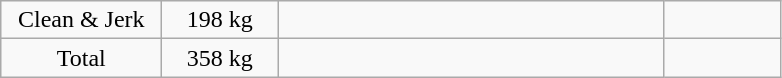<table class = "wikitable" style="text-align:center;">
<tr>
<td width=100>Clean & Jerk</td>
<td width=70>198 kg</td>
<td width=250 align=left></td>
<td width=70></td>
</tr>
<tr>
<td>Total</td>
<td>358 kg</td>
<td align=left></td>
<td></td>
</tr>
</table>
